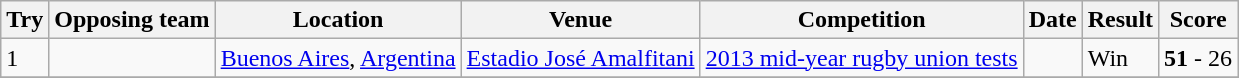<table class="wikitable" style="font-size:100%">
<tr>
<th>Try</th>
<th>Opposing team</th>
<th>Location</th>
<th>Venue</th>
<th>Competition</th>
<th>Date</th>
<th>Result</th>
<th>Score</th>
</tr>
<tr>
<td>1</td>
<td></td>
<td><a href='#'>Buenos Aires</a>, <a href='#'>Argentina</a></td>
<td><a href='#'>Estadio José Amalfitani</a></td>
<td><a href='#'>2013 mid-year rugby union tests</a></td>
<td></td>
<td>Win</td>
<td><strong>51</strong> - 26</td>
</tr>
<tr>
</tr>
</table>
